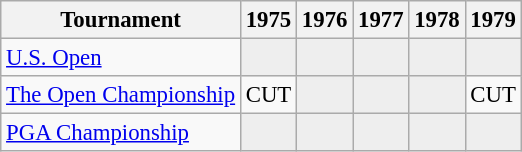<table class="wikitable" style="font-size:95%;text-align:center;">
<tr>
<th>Tournament</th>
<th>1975</th>
<th>1976</th>
<th>1977</th>
<th>1978</th>
<th>1979</th>
</tr>
<tr>
<td align=left><a href='#'>U.S. Open</a></td>
<td style="background:#eeeeee;"></td>
<td style="background:#eeeeee;"></td>
<td style="background:#eeeeee;"></td>
<td style="background:#eeeeee;"></td>
<td style="background:#eeeeee;"></td>
</tr>
<tr>
<td align=left><a href='#'>The Open Championship</a></td>
<td>CUT</td>
<td style="background:#eeeeee;"></td>
<td style="background:#eeeeee;"></td>
<td style="background:#eeeeee;"></td>
<td>CUT</td>
</tr>
<tr>
<td align=left><a href='#'>PGA Championship</a></td>
<td style="background:#eeeeee;"></td>
<td style="background:#eeeeee;"></td>
<td style="background:#eeeeee;"></td>
<td style="background:#eeeeee;"></td>
<td style="background:#eeeeee;"></td>
</tr>
</table>
